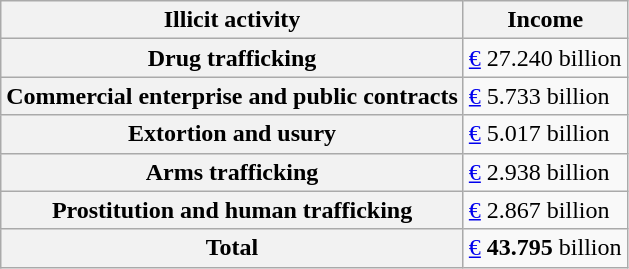<table class="wikitable">
<tr>
<th>Illicit activity</th>
<th>Income</th>
</tr>
<tr>
<th>Drug trafficking</th>
<td><a href='#'>€</a>   27.240 billion</td>
</tr>
<tr>
<th>Commercial enterprise and public contracts</th>
<td><a href='#'>€</a>   5.733 billion</td>
</tr>
<tr>
<th>Extortion and usury</th>
<td><a href='#'>€</a>   5.017 billion</td>
</tr>
<tr>
<th>Arms trafficking</th>
<td><a href='#'>€</a>   2.938 billion</td>
</tr>
<tr>
<th>Prostitution and human trafficking</th>
<td><a href='#'>€</a>   2.867 billion</td>
</tr>
<tr>
<th>Total</th>
<td><a href='#'>€</a> <strong>43.795</strong> billion</td>
</tr>
</table>
